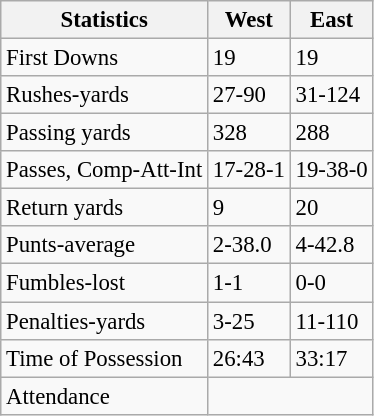<table class="wikitable" style="font-size: 95%;">
<tr>
<th>Statistics</th>
<th>West</th>
<th>East</th>
</tr>
<tr>
<td>First Downs</td>
<td>19</td>
<td>19</td>
</tr>
<tr>
<td>Rushes-yards</td>
<td>27-90</td>
<td>31-124</td>
</tr>
<tr>
<td>Passing yards</td>
<td>328</td>
<td>288</td>
</tr>
<tr>
<td>Passes, Comp-Att-Int</td>
<td>17-28-1</td>
<td>19-38-0</td>
</tr>
<tr>
<td>Return yards</td>
<td>9</td>
<td>20</td>
</tr>
<tr>
<td>Punts-average</td>
<td>2-38.0</td>
<td>4-42.8</td>
</tr>
<tr>
<td>Fumbles-lost</td>
<td>1-1</td>
<td>0-0</td>
</tr>
<tr>
<td>Penalties-yards</td>
<td>3-25</td>
<td>11-110</td>
</tr>
<tr>
<td>Time of Possession</td>
<td>26:43</td>
<td>33:17</td>
</tr>
<tr>
<td>Attendance</td>
<td colspan=2></td>
</tr>
</table>
